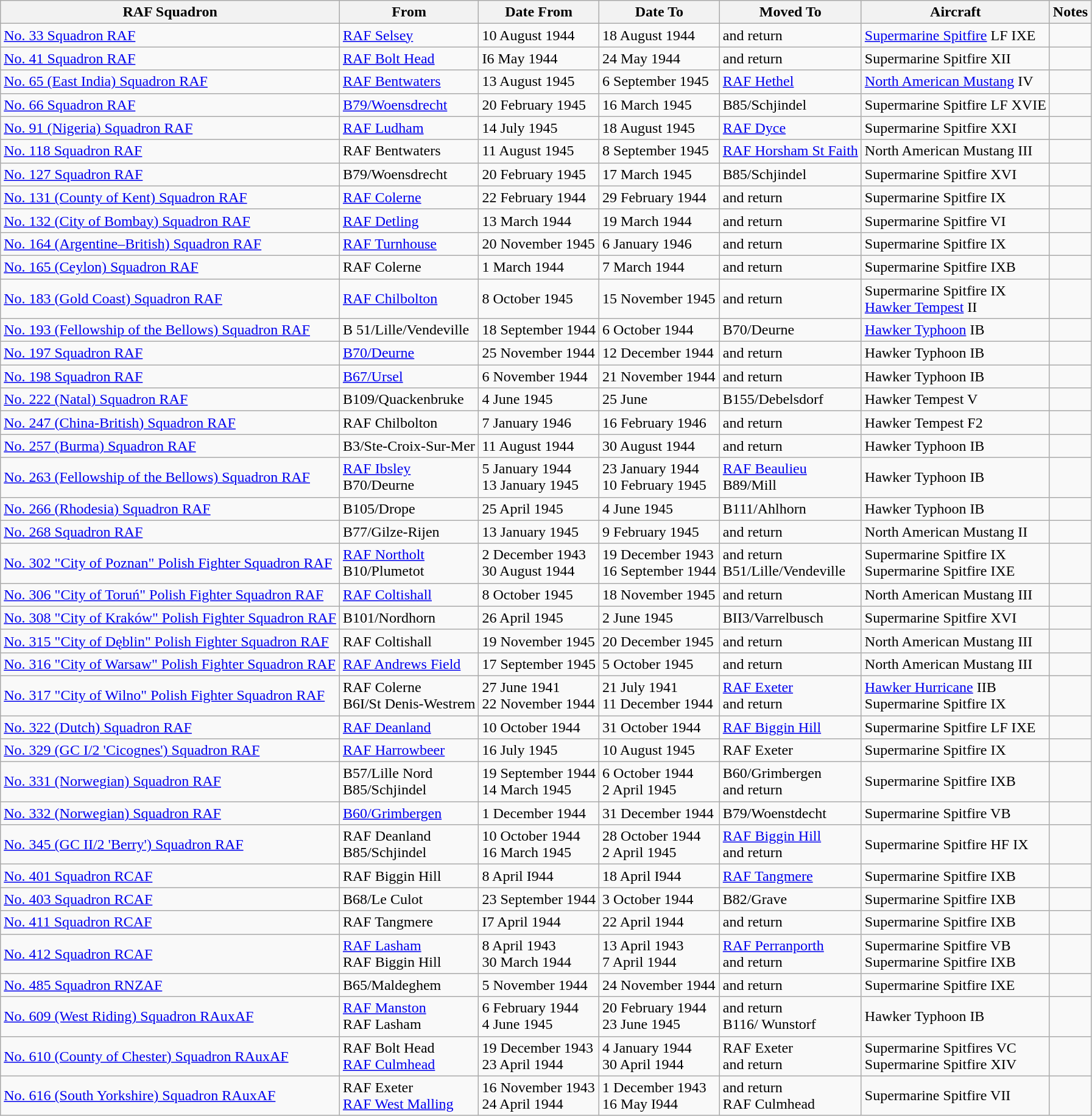<table class="wikitable sortable">
<tr align=center valign=middle>
<th>RAF Squadron</th>
<th>From</th>
<th>Date From</th>
<th>Date To</th>
<th>Moved To</th>
<th>Aircraft</th>
<th>Notes</th>
</tr>
<tr>
<td><a href='#'>No. 33 Squadron RAF</a></td>
<td><a href='#'>RAF Selsey</a></td>
<td>10 August 1944</td>
<td>18 August 1944</td>
<td>and return</td>
<td><a href='#'>Supermarine Spitfire</a> LF IXE</td>
<td></td>
</tr>
<tr>
<td><a href='#'>No. 41 Squadron RAF</a></td>
<td><a href='#'>RAF Bolt Head</a></td>
<td>I6 May 1944</td>
<td>24 May 1944</td>
<td>and return</td>
<td>Supermarine Spitfire XII</td>
<td></td>
</tr>
<tr>
<td><a href='#'>No. 65 (East India) Squadron RAF</a></td>
<td><a href='#'>RAF Bentwaters</a></td>
<td>13 August 1945</td>
<td>6 September 1945</td>
<td><a href='#'>RAF Hethel</a></td>
<td><a href='#'>North American Mustang</a> IV</td>
<td></td>
</tr>
<tr>
<td><a href='#'>No. 66 Squadron RAF</a></td>
<td><a href='#'>B79/Woensdrecht</a></td>
<td>20 February 1945</td>
<td>16 March 1945</td>
<td>B85/Schjindel</td>
<td>Supermarine Spitfire LF XVIE</td>
<td></td>
</tr>
<tr>
<td><a href='#'>No. 91 (Nigeria) Squadron RAF</a></td>
<td><a href='#'>RAF Ludham</a></td>
<td>14 July 1945</td>
<td>18 August 1945</td>
<td><a href='#'>RAF Dyce</a></td>
<td>Supermarine Spitfire XXI</td>
<td></td>
</tr>
<tr>
<td><a href='#'>No. 118 Squadron RAF</a></td>
<td>RAF Bentwaters</td>
<td>11 August 1945</td>
<td>8 September 1945</td>
<td><a href='#'>RAF Horsham St Faith</a></td>
<td>North American Mustang III</td>
<td></td>
</tr>
<tr>
<td><a href='#'>No. 127 Squadron RAF</a></td>
<td>B79/Woensdrecht</td>
<td>20 February 1945</td>
<td>17 March 1945</td>
<td>B85/Schjindel</td>
<td>Supermarine Spitfire XVI</td>
<td></td>
</tr>
<tr>
<td><a href='#'>No. 131 (County of Kent) Squadron RAF</a></td>
<td><a href='#'>RAF Colerne</a></td>
<td>22 February 1944</td>
<td>29 February 1944</td>
<td>and return</td>
<td>Supermarine Spitfire IX</td>
<td></td>
</tr>
<tr>
<td><a href='#'>No. 132 (City of Bombay) Squadron RAF</a></td>
<td><a href='#'>RAF Detling</a></td>
<td>13 March 1944</td>
<td>19 March 1944</td>
<td>and return</td>
<td>Supermarine Spitfire VI</td>
<td></td>
</tr>
<tr>
<td><a href='#'>No. 164 (Argentine–British) Squadron RAF</a></td>
<td><a href='#'>RAF Turnhouse</a></td>
<td>20 November 1945</td>
<td>6 January 1946</td>
<td>and return</td>
<td>Supermarine Spitfire IX</td>
<td></td>
</tr>
<tr>
<td><a href='#'>No. 165 (Ceylon) Squadron RAF</a></td>
<td>RAF Colerne</td>
<td>1 March 1944</td>
<td>7 March 1944</td>
<td>and return</td>
<td>Supermarine Spitfire IXB</td>
<td></td>
</tr>
<tr>
<td><a href='#'>No. 183 (Gold Coast) Squadron RAF</a></td>
<td><a href='#'>RAF Chilbolton</a></td>
<td>8 October 1945</td>
<td>15 November 1945</td>
<td>and return</td>
<td>Supermarine Spitfire IX<br><a href='#'>Hawker Tempest</a> II</td>
<td></td>
</tr>
<tr>
<td><a href='#'>No. 193 (Fellowship of the Bellows) Squadron RAF</a></td>
<td>B 51/Lille/Vendeville</td>
<td>18 September 1944</td>
<td>6 October 1944</td>
<td>B70/Deurne</td>
<td><a href='#'>Hawker Typhoon</a> IB</td>
<td></td>
</tr>
<tr>
<td><a href='#'>No. 197 Squadron RAF</a></td>
<td><a href='#'>B70/Deurne</a></td>
<td>25 November 1944</td>
<td>12 December 1944</td>
<td>and return</td>
<td>Hawker Typhoon IB</td>
<td></td>
</tr>
<tr>
<td><a href='#'>No. 198 Squadron RAF</a></td>
<td><a href='#'>B67/Ursel</a></td>
<td>6 November 1944</td>
<td>21 November 1944</td>
<td>and return</td>
<td>Hawker Typhoon IB</td>
<td></td>
</tr>
<tr>
<td><a href='#'>No. 222 (Natal) Squadron RAF</a></td>
<td>B109/Quackenbruke</td>
<td>4 June 1945</td>
<td>25 June</td>
<td>B155/Debelsdorf</td>
<td>Hawker Tempest V</td>
<td></td>
</tr>
<tr>
<td><a href='#'>No. 247 (China-British) Squadron RAF</a></td>
<td>RAF Chilbolton</td>
<td>7 January 1946</td>
<td>16 February 1946</td>
<td>and return</td>
<td>Hawker Tempest F2</td>
<td></td>
</tr>
<tr>
<td><a href='#'>No. 257 (Burma) Squadron RAF</a></td>
<td>B3/Ste-Croix-Sur-Mer</td>
<td>11 August 1944</td>
<td>30 August 1944</td>
<td>and return</td>
<td>Hawker Typhoon IB</td>
<td></td>
</tr>
<tr>
<td><a href='#'>No. 263 (Fellowship of the Bellows) Squadron RAF</a></td>
<td><a href='#'>RAF Ibsley</a><br> B70/Deurne</td>
<td>5 January 1944<br>13 January 1945</td>
<td>23 January 1944<br>10 February 1945</td>
<td><a href='#'>RAF Beaulieu</a><br>B89/Mill</td>
<td>Hawker Typhoon IB</td>
<td></td>
</tr>
<tr>
<td><a href='#'>No. 266 (Rhodesia) Squadron RAF</a></td>
<td>B105/Drope</td>
<td>25 April 1945</td>
<td>4 June 1945</td>
<td>B111/Ahlhorn</td>
<td>Hawker Typhoon IB</td>
<td></td>
</tr>
<tr>
<td><a href='#'>No. 268 Squadron RAF</a></td>
<td>B77/Gilze-Rijen</td>
<td>13 January 1945</td>
<td>9 February 1945</td>
<td>and return</td>
<td>North American Mustang II</td>
<td></td>
</tr>
<tr>
<td><a href='#'>No. 302 "City of Poznan" Polish Fighter Squadron RAF</a></td>
<td><a href='#'>RAF Northolt</a><br>B10/Plumetot</td>
<td>2 December 1943<br>30 August 1944</td>
<td>19 December 1943<br>16 September 1944</td>
<td>and return<br>B51/Lille/Vendeville</td>
<td>Supermarine Spitfire IX<br>Supermarine Spitfire IXE</td>
<td></td>
</tr>
<tr>
<td><a href='#'>No. 306 "City of Toruń" Polish Fighter Squadron RAF</a></td>
<td><a href='#'>RAF Coltishall</a></td>
<td>8 October 1945</td>
<td>18 November 1945</td>
<td>and return</td>
<td>North American Mustang III</td>
<td></td>
</tr>
<tr>
<td><a href='#'>No. 308 "City of Kraków" Polish Fighter Squadron RAF</a></td>
<td>B101/Nordhorn</td>
<td>26 April 1945</td>
<td>2 June 1945</td>
<td>BII3/Varrelbusch</td>
<td>Supermarine Spitfire XVI</td>
<td></td>
</tr>
<tr>
<td><a href='#'>No. 315 "City of Dęblin" Polish Fighter Squadron RAF</a></td>
<td>RAF Coltishall</td>
<td>19 November 1945</td>
<td>20 December 1945</td>
<td>and return</td>
<td>North American Mustang III</td>
<td></td>
</tr>
<tr>
<td><a href='#'>No. 316 "City of Warsaw" Polish Fighter Squadron RAF</a></td>
<td><a href='#'>RAF Andrews Field</a></td>
<td>17 September 1945</td>
<td>5 October 1945</td>
<td>and return</td>
<td>North American Mustang III</td>
<td></td>
</tr>
<tr>
<td><a href='#'>No. 317 "City of Wilno" Polish Fighter Squadron RAF</a></td>
<td>RAF Colerne<br>B6I/St Denis-Westrem</td>
<td>27 June 1941<br>22 November 1944</td>
<td>21 July 1941<br>11 December 1944</td>
<td><a href='#'>RAF Exeter</a><br>and return</td>
<td><a href='#'>Hawker Hurricane</a> IIB<br>Supermarine Spitfire IX</td>
<td></td>
</tr>
<tr>
<td><a href='#'>No. 322 (Dutch) Squadron RAF</a></td>
<td><a href='#'>RAF Deanland</a></td>
<td>10 October 1944</td>
<td>31 October 1944</td>
<td><a href='#'>RAF Biggin Hill</a></td>
<td>Supermarine Spitfire LF IXE</td>
<td></td>
</tr>
<tr>
<td><a href='#'>No. 329 (GC I/2 'Cicognes') Squadron RAF</a></td>
<td><a href='#'>RAF Harrowbeer</a></td>
<td>16 July 1945</td>
<td>10 August 1945</td>
<td>RAF Exeter</td>
<td>Supermarine Spitfire IX</td>
<td></td>
</tr>
<tr>
<td><a href='#'>No. 331 (Norwegian) Squadron RAF</a></td>
<td>B57/Lille Nord<br>B85/Schjindel</td>
<td>19 September 1944<br>14 March 1945</td>
<td>6 October 1944<br>2 April 1945</td>
<td>B60/Grimbergen<br>and return</td>
<td>Supermarine Spitfire IXB</td>
<td></td>
</tr>
<tr>
<td><a href='#'>No. 332 (Norwegian) Squadron RAF</a></td>
<td><a href='#'>B60/Grimbergen</a></td>
<td>1 December 1944</td>
<td>31 December 1944</td>
<td>B79/Woenstdecht</td>
<td>Supermarine Spitfire VB</td>
<td></td>
</tr>
<tr>
<td><a href='#'>No. 345 (GC II/2 'Berry') Squadron RAF</a></td>
<td>RAF Deanland<br>B85/Schjindel</td>
<td>10 October 1944<br>16 March 1945</td>
<td>28 October 1944<br>2 April 1945</td>
<td><a href='#'>RAF Biggin Hill</a><br>and return</td>
<td>Supermarine Spitfire HF IX</td>
<td></td>
</tr>
<tr>
<td><a href='#'>No. 401 Squadron RCAF</a></td>
<td>RAF Biggin Hill</td>
<td>8 April I944</td>
<td>18 April I944</td>
<td><a href='#'>RAF Tangmere</a></td>
<td>Supermarine Spitfire IXB</td>
<td></td>
</tr>
<tr>
<td><a href='#'>No. 403 Squadron RCAF</a></td>
<td>B68/Le Culot</td>
<td>23 September 1944</td>
<td>3 October 1944</td>
<td>B82/Grave</td>
<td>Supermarine Spitfire IXB</td>
<td></td>
</tr>
<tr>
<td><a href='#'>No. 411 Squadron RCAF</a></td>
<td>RAF Tangmere</td>
<td>I7 April 1944</td>
<td>22 April 1944</td>
<td>and return</td>
<td>Supermarine Spitfire IXB</td>
<td></td>
</tr>
<tr>
<td><a href='#'>No. 412 Squadron RCAF</a></td>
<td><a href='#'>RAF Lasham</a><br>RAF Biggin Hill</td>
<td>8 April 1943<br>30 March 1944</td>
<td>13 April 1943<br>7 April 1944</td>
<td><a href='#'>RAF Perranporth</a><br>and return</td>
<td>Supermarine Spitfire VB<br>Supermarine Spitfire IXB</td>
<td></td>
</tr>
<tr>
<td><a href='#'>No. 485 Squadron RNZAF</a></td>
<td>B65/Maldeghem</td>
<td>5 November 1944</td>
<td>24 November 1944</td>
<td>and return</td>
<td>Supermarine Spitfire IXE</td>
<td></td>
</tr>
<tr>
<td><a href='#'>No. 609 (West Riding) Squadron RAuxAF</a></td>
<td><a href='#'>RAF Manston</a><br>RAF Lasham</td>
<td>6 February 1944<br>4 June 1945</td>
<td>20 February 1944<br>23 June 1945</td>
<td>and return<br>B116/ Wunstorf</td>
<td>Hawker Typhoon IB</td>
<td></td>
</tr>
<tr>
<td><a href='#'>No. 610 (County of Chester) Squadron RAuxAF</a></td>
<td>RAF Bolt Head<br><a href='#'>RAF Culmhead</a></td>
<td>19 December 1943<br>23 April 1944</td>
<td>4 January 1944<br>30 April 1944</td>
<td>RAF Exeter<br>and return</td>
<td>Supermarine Spitfires VC<br> Supermarine Spitfire XIV</td>
<td></td>
</tr>
<tr>
<td><a href='#'>No. 616 (South Yorkshire) Squadron RAuxAF</a></td>
<td>RAF Exeter<br><a href='#'>RAF West Malling</a></td>
<td>16 November 1943<br>24 April 1944</td>
<td>1 December 1943<br>16 May I944</td>
<td>and return<br>RAF Culmhead</td>
<td>Supermarine Spitfire VII</td>
<td></td>
</tr>
</table>
